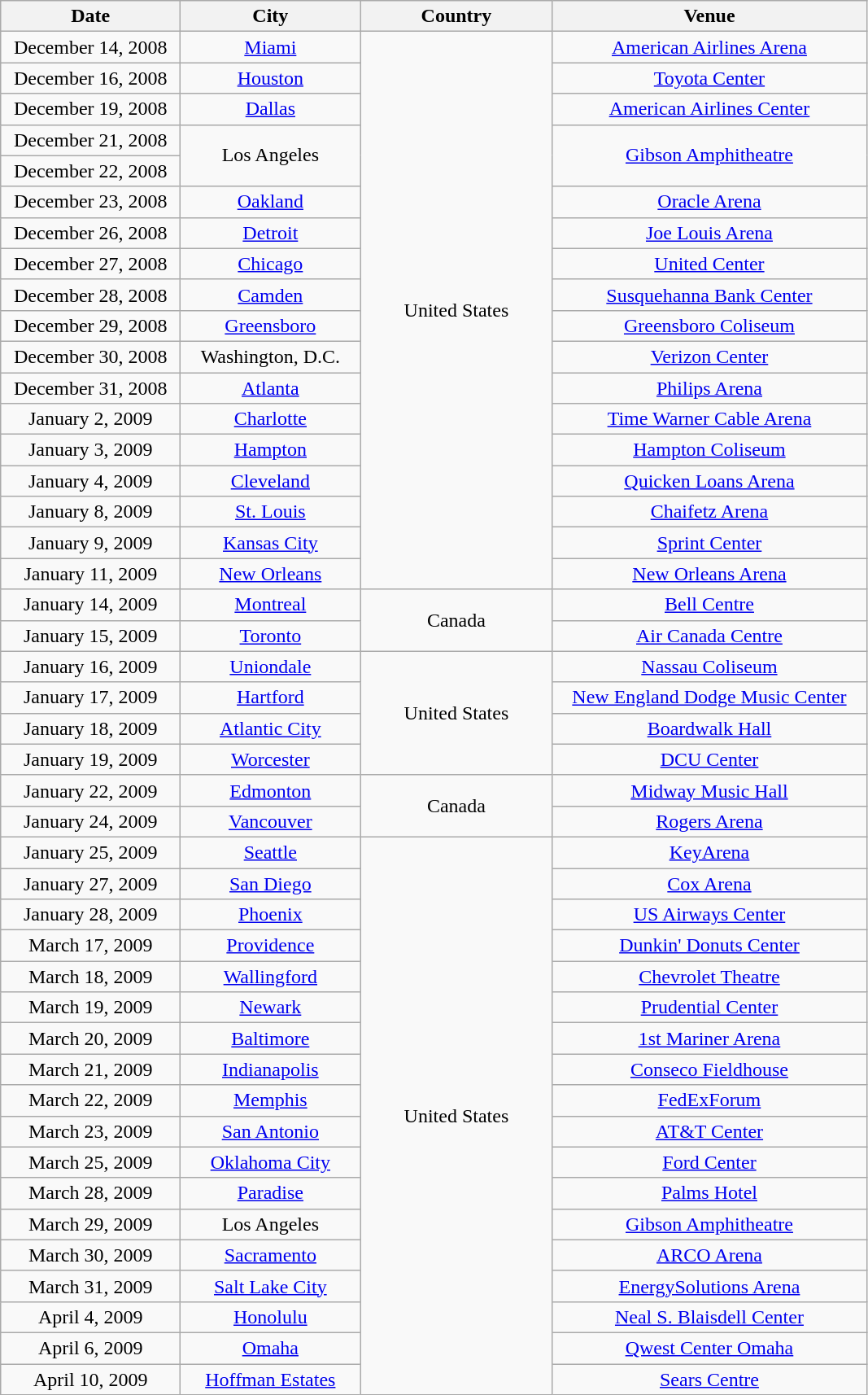<table class="wikitable" style="text-align:center;">
<tr>
<th width="140">Date</th>
<th width="140">City</th>
<th width="150">Country</th>
<th width="250">Venue</th>
</tr>
<tr>
<td>December 14, 2008</td>
<td><a href='#'>Miami</a></td>
<td rowspan="18">United States</td>
<td><a href='#'>American Airlines Arena</a></td>
</tr>
<tr>
<td>December 16, 2008</td>
<td><a href='#'>Houston</a></td>
<td><a href='#'>Toyota Center</a></td>
</tr>
<tr>
<td>December 19, 2008</td>
<td><a href='#'>Dallas</a></td>
<td><a href='#'>American Airlines Center</a></td>
</tr>
<tr>
<td>December 21, 2008</td>
<td rowspan="2">Los Angeles</td>
<td rowspan="2"><a href='#'>Gibson Amphitheatre</a></td>
</tr>
<tr>
<td>December 22, 2008</td>
</tr>
<tr>
<td>December 23, 2008</td>
<td><a href='#'>Oakland</a></td>
<td><a href='#'>Oracle Arena</a></td>
</tr>
<tr>
<td>December 26, 2008</td>
<td><a href='#'>Detroit</a></td>
<td><a href='#'>Joe Louis Arena</a></td>
</tr>
<tr>
<td>December 27, 2008</td>
<td><a href='#'>Chicago</a></td>
<td><a href='#'>United Center</a></td>
</tr>
<tr>
<td>December 28, 2008</td>
<td><a href='#'>Camden</a></td>
<td><a href='#'>Susquehanna Bank Center</a></td>
</tr>
<tr>
<td>December 29, 2008</td>
<td><a href='#'>Greensboro</a></td>
<td><a href='#'>Greensboro Coliseum</a></td>
</tr>
<tr>
<td>December 30, 2008</td>
<td>Washington, D.C.</td>
<td><a href='#'>Verizon Center</a></td>
</tr>
<tr>
<td>December 31, 2008</td>
<td><a href='#'>Atlanta</a></td>
<td><a href='#'>Philips Arena</a></td>
</tr>
<tr>
<td>January 2, 2009</td>
<td><a href='#'>Charlotte</a></td>
<td><a href='#'>Time Warner Cable Arena</a></td>
</tr>
<tr>
<td>January 3, 2009</td>
<td><a href='#'>Hampton</a></td>
<td><a href='#'>Hampton Coliseum</a></td>
</tr>
<tr>
<td>January 4, 2009</td>
<td><a href='#'>Cleveland</a></td>
<td><a href='#'>Quicken Loans Arena</a></td>
</tr>
<tr>
<td>January 8, 2009</td>
<td><a href='#'>St. Louis</a></td>
<td><a href='#'>Chaifetz Arena</a></td>
</tr>
<tr>
<td>January 9, 2009</td>
<td><a href='#'>Kansas City</a></td>
<td><a href='#'>Sprint Center</a></td>
</tr>
<tr>
<td>January 11, 2009</td>
<td><a href='#'>New Orleans</a></td>
<td><a href='#'>New Orleans Arena</a></td>
</tr>
<tr>
<td>January 14, 2009</td>
<td><a href='#'>Montreal</a></td>
<td rowspan="2">Canada</td>
<td><a href='#'>Bell Centre</a></td>
</tr>
<tr>
<td>January 15, 2009</td>
<td><a href='#'>Toronto</a></td>
<td><a href='#'>Air Canada Centre</a></td>
</tr>
<tr>
<td>January 16, 2009</td>
<td><a href='#'>Uniondale</a></td>
<td rowspan="4">United States</td>
<td><a href='#'>Nassau Coliseum</a></td>
</tr>
<tr>
<td>January 17, 2009</td>
<td><a href='#'>Hartford</a></td>
<td><a href='#'>New England Dodge Music Center</a></td>
</tr>
<tr>
<td>January 18, 2009</td>
<td><a href='#'>Atlantic City</a></td>
<td><a href='#'>Boardwalk Hall</a></td>
</tr>
<tr>
<td>January 19, 2009</td>
<td><a href='#'>Worcester</a></td>
<td><a href='#'>DCU Center</a></td>
</tr>
<tr>
<td>January 22, 2009</td>
<td><a href='#'>Edmonton</a></td>
<td rowspan="2">Canada</td>
<td><a href='#'>Midway Music Hall</a></td>
</tr>
<tr>
<td>January 24, 2009</td>
<td><a href='#'>Vancouver</a></td>
<td><a href='#'>Rogers Arena</a></td>
</tr>
<tr>
<td>January 25, 2009</td>
<td><a href='#'>Seattle</a></td>
<td rowspan="18">United States</td>
<td><a href='#'>KeyArena</a></td>
</tr>
<tr>
<td>January 27, 2009</td>
<td><a href='#'>San Diego</a></td>
<td><a href='#'>Cox Arena</a></td>
</tr>
<tr>
<td>January 28, 2009</td>
<td><a href='#'>Phoenix</a></td>
<td><a href='#'>US Airways Center</a></td>
</tr>
<tr>
<td>March 17, 2009</td>
<td><a href='#'>Providence</a></td>
<td><a href='#'>Dunkin' Donuts Center</a></td>
</tr>
<tr>
<td>March 18, 2009</td>
<td><a href='#'>Wallingford</a></td>
<td><a href='#'>Chevrolet Theatre</a></td>
</tr>
<tr>
<td>March 19, 2009</td>
<td><a href='#'>Newark</a></td>
<td><a href='#'>Prudential Center</a></td>
</tr>
<tr>
<td>March 20, 2009</td>
<td><a href='#'>Baltimore</a></td>
<td><a href='#'>1st Mariner Arena</a></td>
</tr>
<tr>
<td>March 21, 2009</td>
<td><a href='#'>Indianapolis</a></td>
<td><a href='#'>Conseco Fieldhouse</a></td>
</tr>
<tr>
<td>March 22, 2009</td>
<td><a href='#'>Memphis</a></td>
<td><a href='#'>FedExForum</a></td>
</tr>
<tr>
<td>March 23, 2009</td>
<td><a href='#'>San Antonio</a></td>
<td><a href='#'>AT&T Center</a></td>
</tr>
<tr>
<td>March 25, 2009</td>
<td><a href='#'>Oklahoma City</a></td>
<td><a href='#'>Ford Center</a></td>
</tr>
<tr>
<td>March 28, 2009</td>
<td><a href='#'>Paradise</a></td>
<td><a href='#'>Palms Hotel</a></td>
</tr>
<tr>
<td>March 29, 2009</td>
<td>Los Angeles</td>
<td><a href='#'>Gibson Amphitheatre</a></td>
</tr>
<tr>
<td>March 30, 2009</td>
<td><a href='#'>Sacramento</a></td>
<td><a href='#'>ARCO Arena</a></td>
</tr>
<tr>
<td>March 31, 2009</td>
<td><a href='#'>Salt Lake City</a></td>
<td><a href='#'>EnergySolutions Arena</a></td>
</tr>
<tr>
<td>April 4, 2009</td>
<td><a href='#'>Honolulu</a></td>
<td><a href='#'>Neal S. Blaisdell Center</a></td>
</tr>
<tr>
<td>April 6, 2009</td>
<td><a href='#'>Omaha</a></td>
<td><a href='#'>Qwest Center Omaha</a></td>
</tr>
<tr>
<td>April 10, 2009</td>
<td><a href='#'>Hoffman Estates</a></td>
<td><a href='#'>Sears Centre</a></td>
</tr>
</table>
